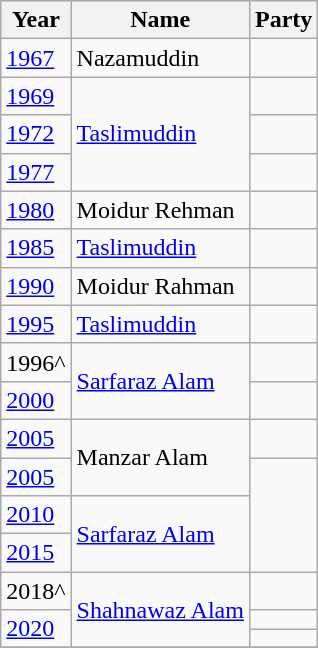<table class="wikitable sortable">
<tr>
<th>Year</th>
<th>Name</th>
<th colspan="2">Party</th>
</tr>
<tr>
<td><a href='#'>1967</a></td>
<td>Nazamuddin</td>
<td></td>
</tr>
<tr>
<td><a href='#'>1969</a></td>
<td rowspan="3"><a href='#'>Taslimuddin</a></td>
<td></td>
</tr>
<tr>
<td><a href='#'>1972</a></td>
<td></td>
</tr>
<tr>
<td><a href='#'>1977</a></td>
<td></td>
</tr>
<tr>
<td><a href='#'>1980</a></td>
<td>Moidur Rehman</td>
<td></td>
</tr>
<tr>
<td><a href='#'>1985</a></td>
<td><a href='#'>Taslimuddin</a></td>
<td></td>
</tr>
<tr>
<td><a href='#'>1990</a></td>
<td>Moidur Rahman</td>
<td></td>
</tr>
<tr>
<td><a href='#'>1995</a></td>
<td><a href='#'>Taslimuddin</a></td>
<td></td>
</tr>
<tr>
<td>1996^</td>
<td rowspan="2"><a href='#'>Sarfaraz Alam</a></td>
<td></td>
</tr>
<tr>
<td><a href='#'>2000</a></td>
<td></td>
</tr>
<tr>
<td><a href='#'>2005</a></td>
<td rowspan="2">Manzar Alam</td>
<td></td>
</tr>
<tr>
<td><a href='#'>2005</a></td>
</tr>
<tr>
<td><a href='#'>2010</a></td>
<td rowspan="2"><a href='#'>Sarfaraz Alam</a></td>
</tr>
<tr>
<td><a href='#'>2015</a></td>
</tr>
<tr>
<td>2018^</td>
<td rowspan="3"><a href='#'>Shahnawaz Alam</a></td>
<td></td>
</tr>
<tr>
<td rowspan="2"><a href='#'>2020</a></td>
<td></td>
</tr>
<tr>
<td></td>
</tr>
<tr>
</tr>
</table>
